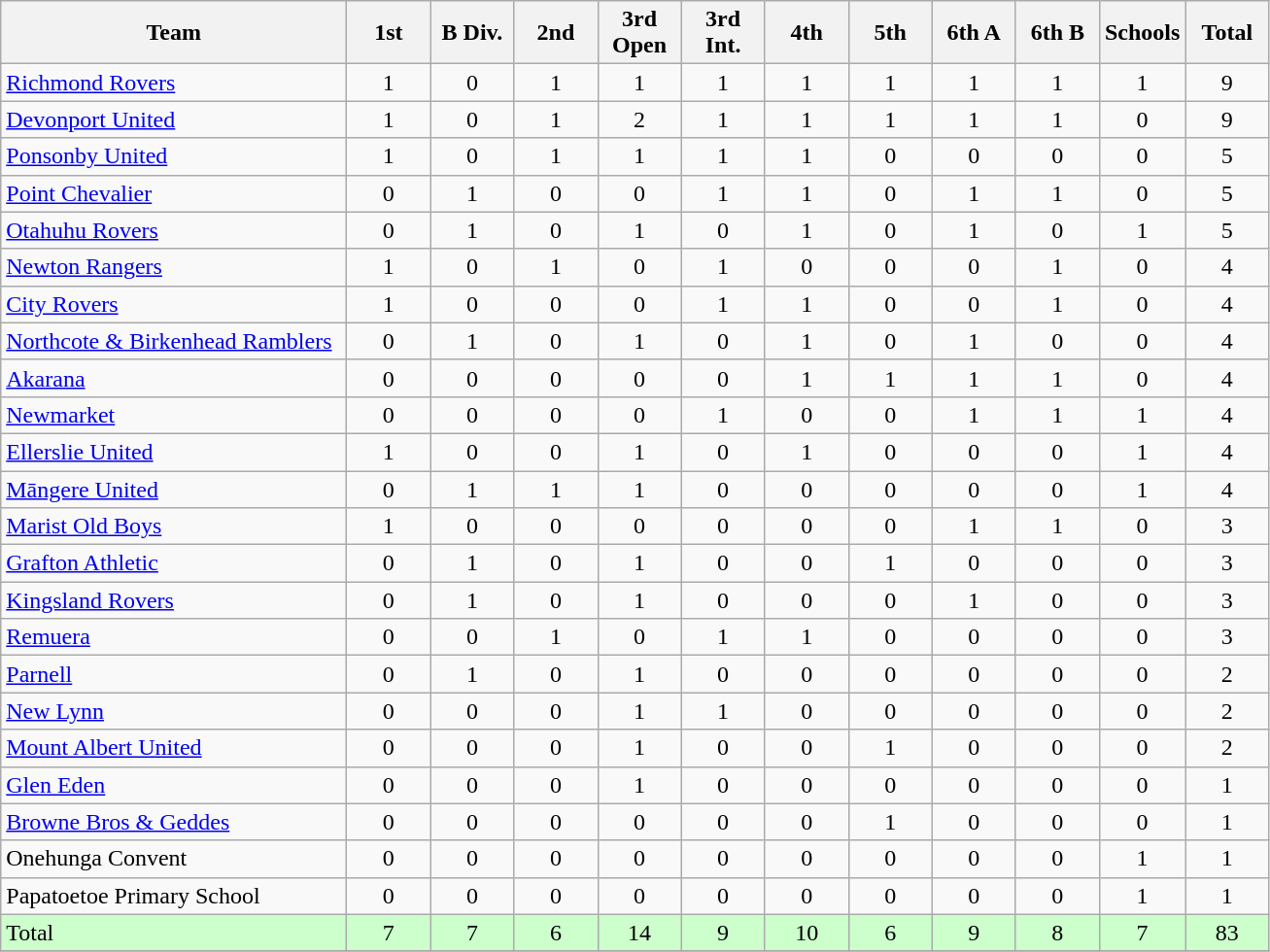<table class="wikitable" style="text-align:center;">
<tr>
<th width=230>Team</th>
<th width=50 abbr="1st Grade">1st</th>
<th width=50 abbr="B Grade">B Div.</th>
<th width=50 abbr="2nd Grade">2nd</th>
<th width=50 abbr="3rd Grade">3rd Open</th>
<th width=50 abbr="3rd Grade">3rd Int.</th>
<th width=50 abbr="4th Grade">4th</th>
<th width=50 abbr="5th Grade">5th</th>
<th width=50 abbr="6th Grade">6th A</th>
<th width=50 abbr="6th Grade">6th B</th>
<th width=50 abbr="Schoolboys">Schools</th>
<th width=50 abbr="Total">Total</th>
</tr>
<tr>
<td style="text-align:left;"><a href='#'>Richmond Rovers</a></td>
<td>1</td>
<td>0</td>
<td>1</td>
<td>1</td>
<td>1</td>
<td>1</td>
<td>1</td>
<td>1</td>
<td>1</td>
<td>1</td>
<td>9</td>
</tr>
<tr>
<td style="text-align:left;"><a href='#'>Devonport United</a></td>
<td>1</td>
<td>0</td>
<td>1</td>
<td>2</td>
<td>1</td>
<td>1</td>
<td>1</td>
<td>1</td>
<td>1</td>
<td>0</td>
<td>9</td>
</tr>
<tr>
<td style="text-align:left;"><a href='#'>Ponsonby United</a></td>
<td>1</td>
<td>0</td>
<td>1</td>
<td>1</td>
<td>1</td>
<td>1</td>
<td>0</td>
<td>0</td>
<td>0</td>
<td>0</td>
<td>5</td>
</tr>
<tr>
<td style="text-align:left;"><a href='#'>Point Chevalier</a></td>
<td>0</td>
<td>1</td>
<td>0</td>
<td>0</td>
<td>1</td>
<td>1</td>
<td>0</td>
<td>1</td>
<td>1</td>
<td>0</td>
<td>5</td>
</tr>
<tr>
<td style="text-align:left;"><a href='#'>Otahuhu Rovers</a></td>
<td>0</td>
<td>1</td>
<td>0</td>
<td>1</td>
<td>0</td>
<td>1</td>
<td>0</td>
<td>1</td>
<td>0</td>
<td>1</td>
<td>5</td>
</tr>
<tr>
<td style="text-align:left;"><a href='#'>Newton Rangers</a></td>
<td>1</td>
<td>0</td>
<td>1</td>
<td>0</td>
<td>1</td>
<td>0</td>
<td>0</td>
<td>0</td>
<td>1</td>
<td>0</td>
<td>4</td>
</tr>
<tr>
<td style="text-align:left;"><a href='#'>City Rovers</a></td>
<td>1</td>
<td>0</td>
<td>0</td>
<td>0</td>
<td>1</td>
<td>1</td>
<td>0</td>
<td>0</td>
<td>1</td>
<td>0</td>
<td>4</td>
</tr>
<tr>
<td style="text-align:left;"><a href='#'>Northcote & Birkenhead Ramblers</a></td>
<td>0</td>
<td>1</td>
<td>0</td>
<td>1</td>
<td>0</td>
<td>1</td>
<td>0</td>
<td>1</td>
<td>0</td>
<td>0</td>
<td>4</td>
</tr>
<tr>
<td style="text-align:left;"><a href='#'>Akarana</a></td>
<td>0</td>
<td>0</td>
<td>0</td>
<td>0</td>
<td>0</td>
<td>1</td>
<td>1</td>
<td>1</td>
<td>1</td>
<td>0</td>
<td>4</td>
</tr>
<tr>
<td style="text-align:left;"><a href='#'>Newmarket</a></td>
<td>0</td>
<td>0</td>
<td>0</td>
<td>0</td>
<td>1</td>
<td>0</td>
<td>0</td>
<td>1</td>
<td>1</td>
<td>1</td>
<td>4</td>
</tr>
<tr>
<td style="text-align:left;"><a href='#'>Ellerslie United</a></td>
<td>1</td>
<td>0</td>
<td>0</td>
<td>1</td>
<td>0</td>
<td>1</td>
<td>0</td>
<td>0</td>
<td>0</td>
<td>1</td>
<td>4</td>
</tr>
<tr>
<td style="text-align:left;"><a href='#'>Māngere United</a></td>
<td>0</td>
<td>1</td>
<td>1</td>
<td>1</td>
<td>0</td>
<td>0</td>
<td>0</td>
<td>0</td>
<td>0</td>
<td>1</td>
<td>4</td>
</tr>
<tr>
<td style="text-align:left;"><a href='#'>Marist Old Boys</a></td>
<td>1</td>
<td>0</td>
<td>0</td>
<td>0</td>
<td>0</td>
<td>0</td>
<td>0</td>
<td>1</td>
<td>1</td>
<td>0</td>
<td>3</td>
</tr>
<tr>
<td style="text-align:left;"><a href='#'>Grafton Athletic</a></td>
<td>0</td>
<td>1</td>
<td>0</td>
<td>1</td>
<td>0</td>
<td>0</td>
<td>1</td>
<td>0</td>
<td>0</td>
<td>0</td>
<td>3</td>
</tr>
<tr>
<td style="text-align:left;"><a href='#'>Kingsland Rovers</a></td>
<td>0</td>
<td>1</td>
<td>0</td>
<td>1</td>
<td>0</td>
<td>0</td>
<td>0</td>
<td>1</td>
<td>0</td>
<td>0</td>
<td>3</td>
</tr>
<tr>
<td style="text-align:left;"><a href='#'>Remuera</a></td>
<td>0</td>
<td>0</td>
<td>1</td>
<td>0</td>
<td>1</td>
<td>1</td>
<td>0</td>
<td>0</td>
<td>0</td>
<td>0</td>
<td>3</td>
</tr>
<tr>
<td style="text-align:left;"><a href='#'>Parnell</a></td>
<td>0</td>
<td>1</td>
<td>0</td>
<td>1</td>
<td>0</td>
<td>0</td>
<td>0</td>
<td>0</td>
<td>0</td>
<td>0</td>
<td>2</td>
</tr>
<tr>
<td style="text-align:left;"><a href='#'>New Lynn</a></td>
<td>0</td>
<td>0</td>
<td>0</td>
<td>1</td>
<td>1</td>
<td>0</td>
<td>0</td>
<td>0</td>
<td>0</td>
<td>0</td>
<td>2</td>
</tr>
<tr>
<td style="text-align:left;"><a href='#'>Mount Albert United</a></td>
<td>0</td>
<td>0</td>
<td>0</td>
<td>1</td>
<td>0</td>
<td>0</td>
<td>1</td>
<td>0</td>
<td>0</td>
<td>0</td>
<td>2</td>
</tr>
<tr>
<td style="text-align:left;"><a href='#'>Glen Eden</a></td>
<td>0</td>
<td>0</td>
<td>0</td>
<td>1</td>
<td>0</td>
<td>0</td>
<td>0</td>
<td>0</td>
<td>0</td>
<td>0</td>
<td>1</td>
</tr>
<tr>
<td style="text-align:left;"><a href='#'>Browne Bros & Geddes</a></td>
<td>0</td>
<td>0</td>
<td>0</td>
<td>0</td>
<td>0</td>
<td>0</td>
<td>1</td>
<td>0</td>
<td>0</td>
<td>0</td>
<td>1</td>
</tr>
<tr>
<td style="text-align:left;">Onehunga Convent</td>
<td>0</td>
<td>0</td>
<td>0</td>
<td>0</td>
<td>0</td>
<td>0</td>
<td>0</td>
<td>0</td>
<td>0</td>
<td>1</td>
<td>1</td>
</tr>
<tr>
<td style="text-align:left;">Papatoetoe Primary School</td>
<td>0</td>
<td>0</td>
<td>0</td>
<td>0</td>
<td>0</td>
<td>0</td>
<td>0</td>
<td>0</td>
<td>0</td>
<td>1</td>
<td>1</td>
</tr>
<tr style="background: #ccffcc;">
<td style="text-align:left;">Total</td>
<td>7</td>
<td>7</td>
<td>6</td>
<td>14</td>
<td>9</td>
<td>10</td>
<td>6</td>
<td>9</td>
<td>8</td>
<td>7</td>
<td>83</td>
</tr>
<tr>
</tr>
</table>
